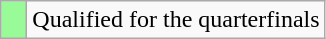<table class="wikitable">
<tr>
<td width=10px bgcolor="#98fb98"></td>
<td>Qualified for the quarterfinals</td>
</tr>
</table>
